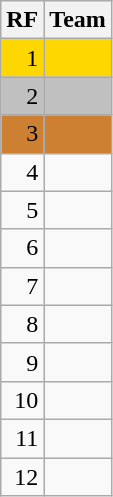<table class="wikitable">
<tr>
<th>RF</th>
<th>Team</th>
</tr>
<tr bgcolor="#FFD700" align="right">
<td>1</td>
<td align="left"></td>
</tr>
<tr bgcolor="#C0C0C0" align="right">
<td>2</td>
<td align="left"></td>
</tr>
<tr bgcolor="#CD7F32" align="right">
<td>3</td>
<td align="left"></td>
</tr>
<tr align="right">
<td>4</td>
<td align="left"></td>
</tr>
<tr align="right">
<td>5</td>
<td align="left"></td>
</tr>
<tr align="right">
<td>6</td>
<td align="left"></td>
</tr>
<tr align="right">
<td>7</td>
<td align="left"></td>
</tr>
<tr align="right">
<td>8</td>
<td align="left"></td>
</tr>
<tr align="right">
<td>9</td>
<td align="left"></td>
</tr>
<tr align="right">
<td>10</td>
<td align="left"></td>
</tr>
<tr align="right">
<td>11</td>
<td align="left"></td>
</tr>
<tr align="right">
<td>12</td>
<td align="left"></td>
</tr>
</table>
